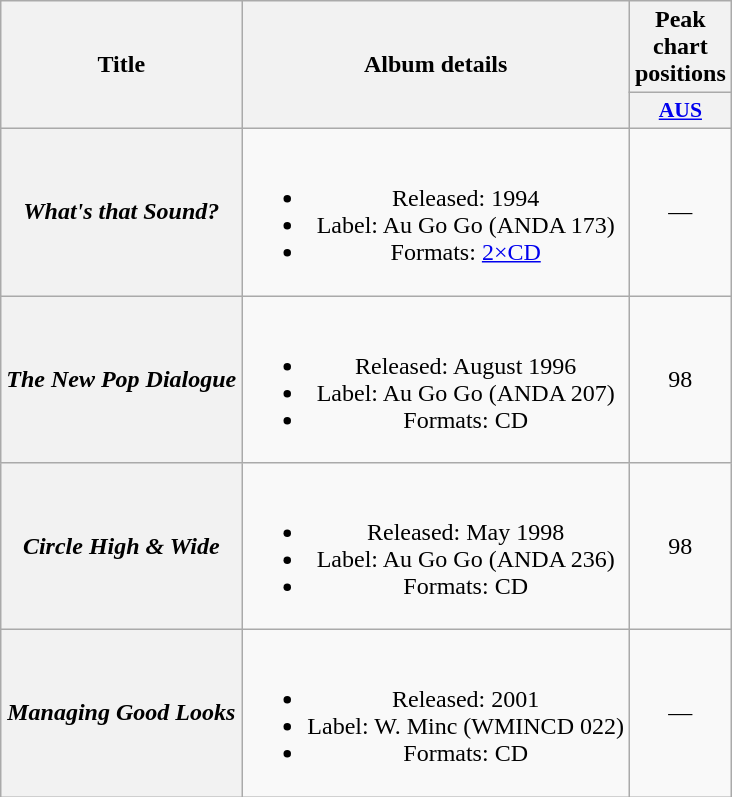<table class="wikitable plainrowheaders" style="text-align:center;">
<tr>
<th scope="col" rowspan="2">Title</th>
<th scope="col" rowspan="2">Album details</th>
<th scope="col" colspan="1">Peak chart positions</th>
</tr>
<tr>
<th scope="col" style="width:3em; font-size:90%"><a href='#'>AUS</a><br></th>
</tr>
<tr>
<th scope="row"><em>What's that Sound?</em></th>
<td><br><ul><li>Released: 1994</li><li>Label: Au Go Go (ANDA 173)</li><li>Formats: <a href='#'>2×CD</a></li></ul></td>
<td>—</td>
</tr>
<tr>
<th scope="row"><em>The New Pop Dialogue</em></th>
<td><br><ul><li>Released: August 1996</li><li>Label: Au Go Go (ANDA 207)</li><li>Formats: CD</li></ul></td>
<td>98</td>
</tr>
<tr>
<th scope="row"><em>Circle High & Wide</em></th>
<td><br><ul><li>Released: May 1998</li><li>Label: Au Go Go (ANDA 236)</li><li>Formats: CD</li></ul></td>
<td>98</td>
</tr>
<tr>
<th scope="row"><em>Managing Good Looks</em></th>
<td><br><ul><li>Released: 2001</li><li>Label: W. Minc  (WMINCD 022)</li><li>Formats: CD</li></ul></td>
<td>—</td>
</tr>
</table>
